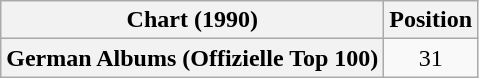<table class="wikitable plainrowheaders" style="text-align:center">
<tr>
<th scope="col">Chart (1990)</th>
<th scope="col">Position</th>
</tr>
<tr>
<th scope="row">German Albums (Offizielle Top 100)</th>
<td>31</td>
</tr>
</table>
